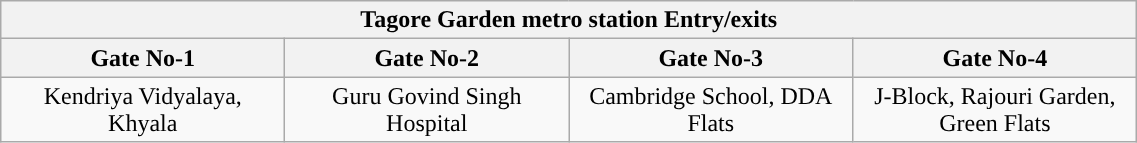<table class="wikitable" style="text-align: center;" width="60%">
<tr>
<th align="center" colspan="5" style="background:#"><span>Tagore Garden metro station Entry/exits</span></th>
</tr>
<tr>
<th style="width:15%;">Gate No-1</th>
<th style="width:15%;">Gate No-2</th>
<th style="width:15%;">Gate No-3</th>
<th style="width:15%;">Gate No-4</th>
</tr>
<tr>
<td>Kendriya Vidyalaya, Khyala</td>
<td>Guru Govind Singh Hospital</td>
<td>Cambridge School, DDA Flats</td>
<td>J-Block, Rajouri Garden, Green Flats</td>
</tr>
</table>
